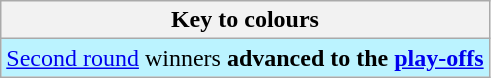<table class="wikitable">
<tr>
<th>Key to colours</th>
</tr>
<tr bgcolor=#BBF3FF>
<td><a href='#'>Second round</a> winners <strong>advanced to the <a href='#'>play-offs</a></strong></td>
</tr>
</table>
